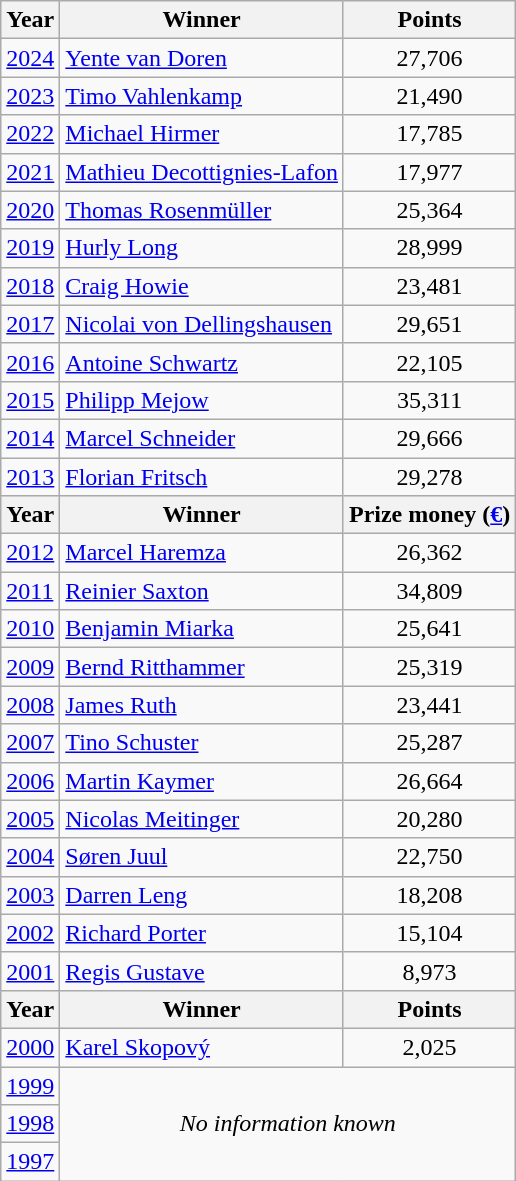<table class=wikitable>
<tr>
<th>Year</th>
<th>Winner</th>
<th>Points</th>
</tr>
<tr>
<td><a href='#'>2024</a></td>
<td> <a href='#'>Yente van Doren</a></td>
<td align=center>27,706</td>
</tr>
<tr>
<td><a href='#'>2023</a></td>
<td> <a href='#'>Timo Vahlenkamp</a></td>
<td align=center>21,490</td>
</tr>
<tr>
<td><a href='#'>2022</a></td>
<td> <a href='#'>Michael Hirmer</a></td>
<td align=center>17,785</td>
</tr>
<tr>
<td><a href='#'>2021</a></td>
<td> <a href='#'>Mathieu Decottignies-Lafon</a></td>
<td align=center>17,977</td>
</tr>
<tr>
<td><a href='#'>2020</a></td>
<td> <a href='#'>Thomas Rosenmüller</a></td>
<td align=center>25,364</td>
</tr>
<tr>
<td><a href='#'>2019</a></td>
<td> <a href='#'>Hurly Long</a></td>
<td align=center>28,999</td>
</tr>
<tr>
<td><a href='#'>2018</a></td>
<td> <a href='#'>Craig Howie</a></td>
<td align=center>23,481</td>
</tr>
<tr>
<td><a href='#'>2017</a></td>
<td> <a href='#'>Nicolai von Dellingshausen</a></td>
<td align=center>29,651</td>
</tr>
<tr>
<td><a href='#'>2016</a></td>
<td> <a href='#'>Antoine Schwartz</a></td>
<td align=center>22,105</td>
</tr>
<tr>
<td><a href='#'>2015</a></td>
<td> <a href='#'>Philipp Mejow</a></td>
<td align=center>35,311</td>
</tr>
<tr>
<td><a href='#'>2014</a></td>
<td> <a href='#'>Marcel Schneider</a></td>
<td align=center>29,666</td>
</tr>
<tr>
<td><a href='#'>2013</a></td>
<td> <a href='#'>Florian Fritsch</a></td>
<td align=center>29,278</td>
</tr>
<tr>
<th>Year</th>
<th>Winner</th>
<th>Prize money (<a href='#'>€</a>)</th>
</tr>
<tr>
<td><a href='#'>2012</a></td>
<td> <a href='#'>Marcel Haremza</a></td>
<td align=center>26,362</td>
</tr>
<tr>
<td><a href='#'>2011</a></td>
<td> <a href='#'>Reinier Saxton</a></td>
<td align=center>34,809</td>
</tr>
<tr>
<td><a href='#'>2010</a></td>
<td> <a href='#'>Benjamin Miarka</a></td>
<td align=center>25,641</td>
</tr>
<tr>
<td><a href='#'>2009</a></td>
<td> <a href='#'>Bernd Ritthammer</a></td>
<td align=center>25,319</td>
</tr>
<tr>
<td><a href='#'>2008</a></td>
<td> <a href='#'>James Ruth</a></td>
<td align=center>23,441</td>
</tr>
<tr>
<td><a href='#'>2007</a></td>
<td> <a href='#'>Tino Schuster</a></td>
<td align=center>25,287</td>
</tr>
<tr>
<td><a href='#'>2006</a></td>
<td> <a href='#'>Martin Kaymer</a></td>
<td align=center>26,664</td>
</tr>
<tr>
<td><a href='#'>2005</a></td>
<td> <a href='#'>Nicolas Meitinger</a></td>
<td align=center>20,280</td>
</tr>
<tr>
<td><a href='#'>2004</a></td>
<td> <a href='#'>Søren Juul</a></td>
<td align=center>22,750</td>
</tr>
<tr>
<td><a href='#'>2003</a></td>
<td> <a href='#'>Darren Leng</a></td>
<td align=center>18,208</td>
</tr>
<tr>
<td><a href='#'>2002</a></td>
<td> <a href='#'>Richard Porter</a></td>
<td align=center>15,104</td>
</tr>
<tr>
<td><a href='#'>2001</a></td>
<td> <a href='#'>Regis Gustave</a></td>
<td align=center>8,973</td>
</tr>
<tr>
<th>Year</th>
<th>Winner</th>
<th>Points</th>
</tr>
<tr>
<td><a href='#'>2000</a></td>
<td> <a href='#'>Karel Skopový</a></td>
<td align=center>2,025</td>
</tr>
<tr>
<td><a href='#'>1999</a></td>
<td colspan=2 rowspan=3 align=center><em>No information known</em></td>
</tr>
<tr>
<td><a href='#'>1998</a></td>
</tr>
<tr>
<td><a href='#'>1997</a></td>
</tr>
</table>
